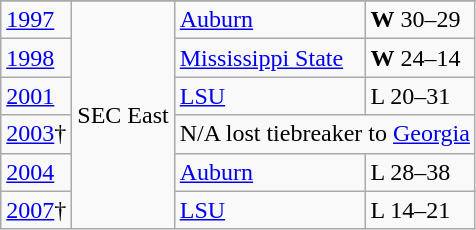<table class="wikitable">
<tr>
</tr>
<tr>
<td><a href='#'>1997</a></td>
<td rowspan="6">SEC East</td>
<td><a href='#'>Auburn</a></td>
<td><strong>W</strong> 30–29</td>
</tr>
<tr>
<td><a href='#'>1998</a></td>
<td><a href='#'>Mississippi State</a></td>
<td><strong>W</strong> 24–14</td>
</tr>
<tr>
<td><a href='#'>2001</a></td>
<td><a href='#'>LSU</a></td>
<td>L 20–31</td>
</tr>
<tr>
<td><a href='#'>2003</a>†</td>
<td colspan=2>N/A lost tiebreaker to <a href='#'>Georgia</a></td>
</tr>
<tr>
<td><a href='#'>2004</a></td>
<td><a href='#'>Auburn</a></td>
<td>L 28–38</td>
</tr>
<tr>
<td><a href='#'>2007</a>†</td>
<td><a href='#'>LSU</a></td>
<td>L 14–21</td>
</tr>
</table>
